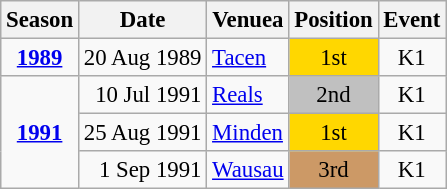<table class="wikitable" style="text-align:center; font-size:95%;">
<tr>
<th>Season</th>
<th>Date</th>
<th>Venuea</th>
<th>Position</th>
<th>Event</th>
</tr>
<tr>
<td><strong><a href='#'>1989</a></strong></td>
<td align=right>20 Aug 1989</td>
<td align=left><a href='#'>Tacen</a></td>
<td bgcolor=gold>1st</td>
<td>K1</td>
</tr>
<tr>
<td rowspan=4><strong><a href='#'>1991</a></strong></td>
<td align=right>10 Jul 1991</td>
<td align=left><a href='#'>Reals</a></td>
<td bgcolor=silver>2nd</td>
<td>K1</td>
</tr>
<tr>
<td align=right>25 Aug 1991</td>
<td align=left><a href='#'>Minden</a></td>
<td bgcolor=gold>1st</td>
<td>K1</td>
</tr>
<tr>
<td align=right>1 Sep 1991</td>
<td align=left><a href='#'>Wausau</a></td>
<td bgcolor=cc9966>3rd</td>
<td>K1</td>
</tr>
</table>
